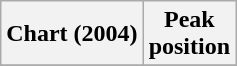<table class="wikitable sortable">
<tr>
<th align="left">Chart (2004)</th>
<th align="center">Peak<br>position</th>
</tr>
<tr>
</tr>
</table>
